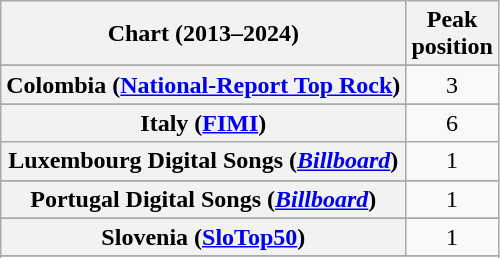<table class="wikitable sortable plainrowheaders" style="text-align:center;">
<tr>
<th scope="col">Chart (2013–2024)</th>
<th scope="col">Peak<br>position</th>
</tr>
<tr>
</tr>
<tr>
</tr>
<tr>
</tr>
<tr>
</tr>
<tr>
</tr>
<tr>
</tr>
<tr>
</tr>
<tr>
</tr>
<tr>
</tr>
<tr>
<th scope="row">Colombia (<a href='#'>National-Report Top Rock</a>)</th>
<td>3</td>
</tr>
<tr>
</tr>
<tr>
</tr>
<tr>
</tr>
<tr>
</tr>
<tr>
</tr>
<tr>
</tr>
<tr>
</tr>
<tr>
</tr>
<tr>
</tr>
<tr>
</tr>
<tr>
</tr>
<tr>
<th scope="row">Italy (<a href='#'>FIMI</a>)</th>
<td>6</td>
</tr>
<tr>
<th scope="row">Luxembourg Digital Songs (<em><a href='#'>Billboard</a></em>)</th>
<td>1</td>
</tr>
<tr>
</tr>
<tr>
</tr>
<tr>
</tr>
<tr>
</tr>
<tr>
</tr>
<tr>
<th scope="row">Portugal Digital Songs (<em><a href='#'>Billboard</a></em>)</th>
<td>1</td>
</tr>
<tr>
</tr>
<tr>
</tr>
<tr>
</tr>
<tr>
</tr>
<tr>
<th scope="row">Slovenia (<a href='#'>SloTop50</a>)</th>
<td align=center>1</td>
</tr>
<tr>
</tr>
<tr>
</tr>
<tr>
</tr>
<tr>
</tr>
<tr>
</tr>
<tr>
</tr>
<tr>
</tr>
<tr>
</tr>
<tr>
</tr>
<tr>
</tr>
<tr>
</tr>
<tr>
</tr>
</table>
